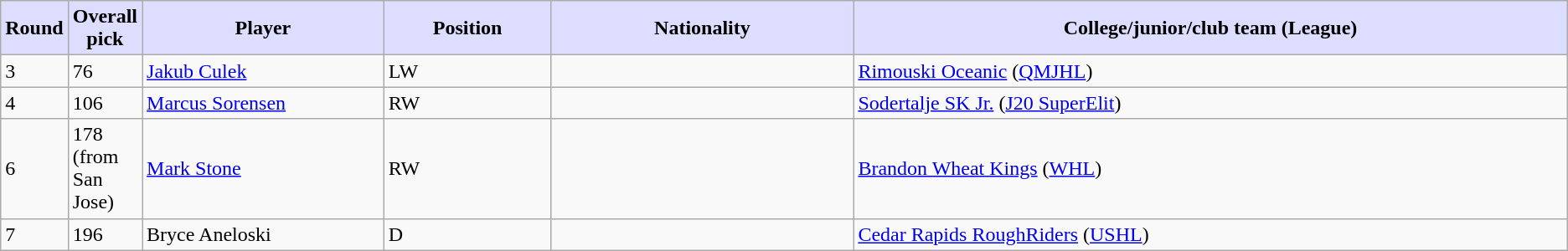<table class="wikitable">
<tr>
<th style="background:#ddf; width:2.75%;">Round</th>
<th style="background:#ddf; width:2.75%;">Overall pick</th>
<th style="background:#ddf; width:16.0%;">Player</th>
<th style="background:#ddf; width:11.0%;">Position</th>
<th style="background:#ddf; width:20.0%;">Nationality</th>
<th style="background:#ddf; width:100.0%;">College/junior/club team (League)</th>
</tr>
<tr>
<td>3</td>
<td>76</td>
<td><a href='#'>Jakub Culek</a></td>
<td>LW</td>
<td></td>
<td><a href='#'>Rimouski Oceanic</a> (<a href='#'>QMJHL</a>)</td>
</tr>
<tr>
<td>4</td>
<td>106</td>
<td><a href='#'>Marcus Sorensen</a></td>
<td>RW</td>
<td></td>
<td><a href='#'>Sodertalje SK Jr.</a> (<a href='#'>J20 SuperElit</a>)</td>
</tr>
<tr>
<td>6</td>
<td>178 (from San Jose)</td>
<td><a href='#'>Mark Stone</a></td>
<td>RW</td>
<td></td>
<td><a href='#'>Brandon Wheat Kings</a> (<a href='#'>WHL</a>)</td>
</tr>
<tr>
<td>7</td>
<td>196</td>
<td>Bryce Aneloski</td>
<td>D</td>
<td></td>
<td><a href='#'>Cedar Rapids RoughRiders</a> (<a href='#'>USHL</a>)</td>
</tr>
</table>
